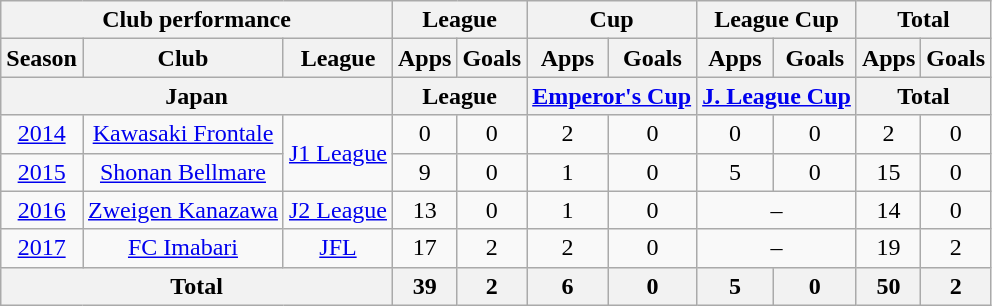<table class="wikitable" style="text-align:center;">
<tr>
<th colspan=3>Club performance</th>
<th colspan=2>League</th>
<th colspan=2>Cup</th>
<th colspan=2>League Cup</th>
<th colspan=2>Total</th>
</tr>
<tr>
<th>Season</th>
<th>Club</th>
<th>League</th>
<th>Apps</th>
<th>Goals</th>
<th>Apps</th>
<th>Goals</th>
<th>Apps</th>
<th>Goals</th>
<th>Apps</th>
<th>Goals</th>
</tr>
<tr>
<th colspan=3>Japan</th>
<th colspan=2>League</th>
<th colspan=2><a href='#'>Emperor's Cup</a></th>
<th colspan=2><a href='#'>J. League Cup</a></th>
<th colspan=6>Total</th>
</tr>
<tr>
<td><a href='#'>2014</a></td>
<td><a href='#'>Kawasaki Frontale</a></td>
<td rowspan="2"><a href='#'>J1 League</a></td>
<td>0</td>
<td>0</td>
<td>2</td>
<td>0</td>
<td>0</td>
<td>0</td>
<td>2</td>
<td>0</td>
</tr>
<tr>
<td><a href='#'>2015</a></td>
<td><a href='#'>Shonan Bellmare</a></td>
<td>9</td>
<td>0</td>
<td>1</td>
<td>0</td>
<td>5</td>
<td>0</td>
<td>15</td>
<td>0</td>
</tr>
<tr>
<td><a href='#'>2016</a></td>
<td><a href='#'>Zweigen Kanazawa</a></td>
<td><a href='#'>J2 League</a></td>
<td>13</td>
<td>0</td>
<td>1</td>
<td>0</td>
<td colspan="2">–</td>
<td>14</td>
<td>0</td>
</tr>
<tr>
<td><a href='#'>2017</a></td>
<td><a href='#'>FC Imabari</a></td>
<td><a href='#'>JFL</a></td>
<td>17</td>
<td>2</td>
<td>2</td>
<td>0</td>
<td colspan="2">–</td>
<td>19</td>
<td>2</td>
</tr>
<tr>
<th colspan=3>Total</th>
<th>39</th>
<th>2</th>
<th>6</th>
<th>0</th>
<th>5</th>
<th>0</th>
<th>50</th>
<th>2</th>
</tr>
</table>
